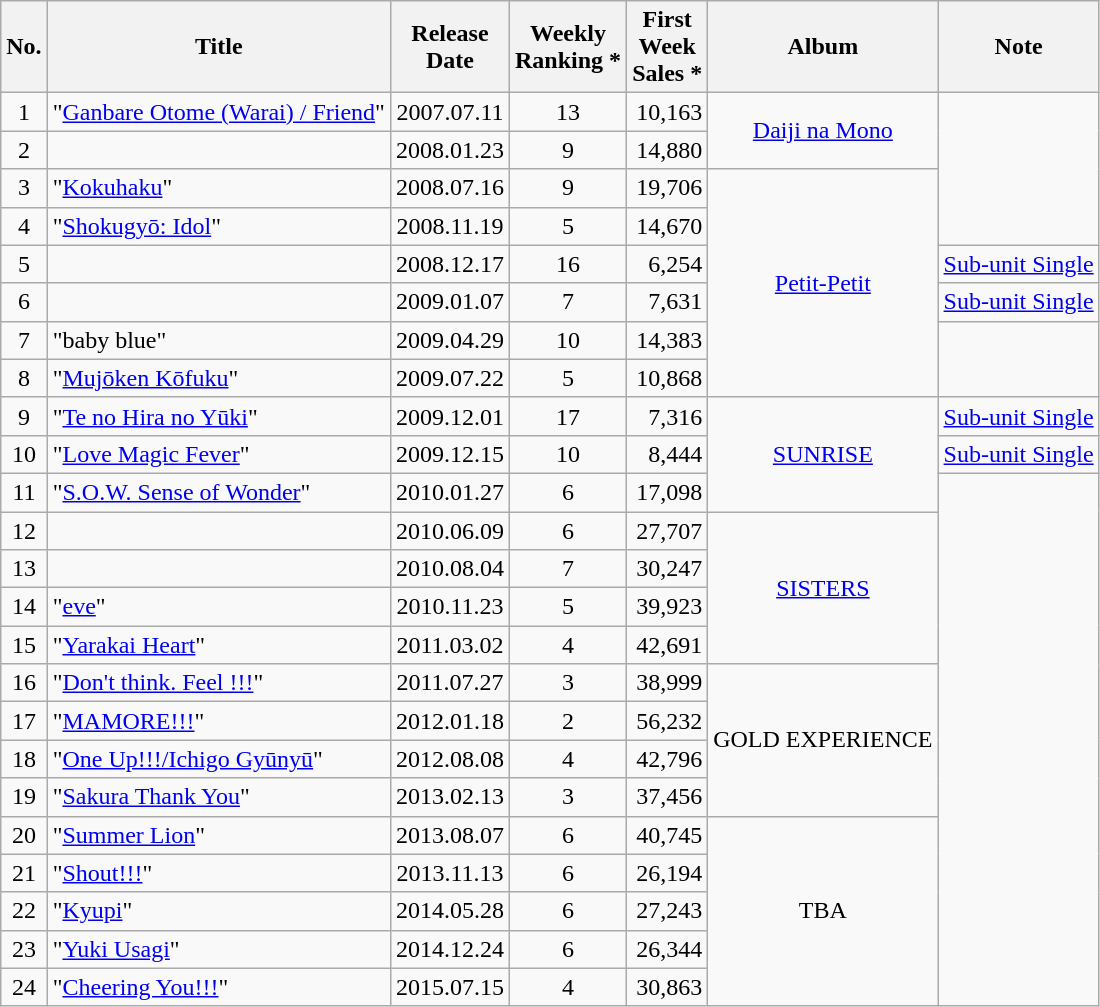<table class="wikitable sortable" style="text-align:center">
<tr>
<th>No.</th>
<th>Title</th>
<th>Release<br>Date</th>
<th>Weekly<br>Ranking *</th>
<th>First<br>Week<br>Sales *</th>
<th>Album</th>
<th>Note</th>
</tr>
<tr>
<td>1</td>
<td align="left">"<a href='#'>Ganbare Otome (Warai) / Friend</a>"</td>
<td>2007.07.11</td>
<td>13</td>
<td align="right">10,163</td>
<td rowspan="2"><a href='#'>Daiji na Mono</a></td>
</tr>
<tr>
<td>2</td>
<td align="left"></td>
<td>2008.01.23</td>
<td>9</td>
<td align="right">14,880</td>
</tr>
<tr>
<td>3</td>
<td align="left">"<a href='#'>Kokuhaku</a>"</td>
<td>2008.07.16</td>
<td>9</td>
<td align="right">19,706</td>
<td rowspan="6"><a href='#'>Petit-Petit</a></td>
</tr>
<tr>
<td>4</td>
<td align="left">"<a href='#'>Shokugyō: Idol</a>"</td>
<td>2008.11.19</td>
<td>5</td>
<td align="right">14,670</td>
</tr>
<tr>
<td>5</td>
<td align="left"></td>
<td>2008.12.17</td>
<td>16</td>
<td align="right">6,254</td>
<td><a href='#'>Sub-unit Single</a></td>
</tr>
<tr>
<td>6</td>
<td align="left"></td>
<td>2009.01.07</td>
<td>7</td>
<td align="right">7,631</td>
<td><a href='#'>Sub-unit Single</a></td>
</tr>
<tr>
<td>7</td>
<td align="left">"baby blue"</td>
<td>2009.04.29</td>
<td>10</td>
<td align="right">14,383</td>
</tr>
<tr>
<td>8</td>
<td align="left">"<a href='#'>Mujōken Kōfuku</a>"</td>
<td>2009.07.22</td>
<td>5</td>
<td align="right">10,868</td>
</tr>
<tr>
<td>9</td>
<td align="left">"<a href='#'>Te no Hira no Yūki</a>"</td>
<td>2009.12.01</td>
<td>17</td>
<td align="right">7,316</td>
<td rowspan="3"><a href='#'>SUNRISE</a></td>
<td><a href='#'>Sub-unit Single</a></td>
</tr>
<tr>
<td>10</td>
<td align="left">"<a href='#'>Love Magic Fever</a>"</td>
<td>2009.12.15</td>
<td>10</td>
<td align="right">8,444</td>
<td><a href='#'>Sub-unit Single</a></td>
</tr>
<tr>
<td>11</td>
<td align="left">"<a href='#'>S.O.W. Sense of Wonder</a>"</td>
<td>2010.01.27</td>
<td>6</td>
<td align="right">17,098</td>
</tr>
<tr>
<td>12</td>
<td align="left"></td>
<td>2010.06.09</td>
<td>6</td>
<td align="right">27,707</td>
<td rowspan="4"><a href='#'>SISTERS</a></td>
</tr>
<tr>
<td>13</td>
<td align="left"></td>
<td>2010.08.04</td>
<td>7</td>
<td align="right">30,247</td>
</tr>
<tr>
<td>14</td>
<td align="left">"<a href='#'>eve</a>"</td>
<td>2010.11.23</td>
<td>5</td>
<td align="right">39,923</td>
</tr>
<tr>
<td>15</td>
<td align="left">"<a href='#'>Yarakai Heart</a>"</td>
<td>2011.03.02</td>
<td>4</td>
<td align="right">42,691</td>
</tr>
<tr>
<td>16</td>
<td align="left">"<a href='#'>Don't think. Feel !!!</a>"</td>
<td>2011.07.27</td>
<td>3</td>
<td align="right">38,999</td>
<td rowspan="4">GOLD EXPERIENCE</td>
</tr>
<tr>
<td>17</td>
<td align="left">"<a href='#'>MAMORE!!!</a>"</td>
<td>2012.01.18</td>
<td>2</td>
<td align="right">56,232</td>
</tr>
<tr>
<td>18</td>
<td align="left">"<a href='#'>One Up!!!/Ichigo Gyūnyū</a>"</td>
<td>2012.08.08</td>
<td>4</td>
<td align="right">42,796</td>
</tr>
<tr>
<td>19</td>
<td align="left">"<a href='#'>Sakura Thank You</a>"</td>
<td>2013.02.13</td>
<td>3</td>
<td align="right">37,456</td>
</tr>
<tr>
<td>20</td>
<td align="left">"<a href='#'>Summer Lion</a>"</td>
<td>2013.08.07</td>
<td>6</td>
<td align="right">40,745</td>
<td rowspan="5">TBA</td>
</tr>
<tr>
<td>21</td>
<td align="left">"<a href='#'>Shout!!!</a>"</td>
<td>2013.11.13</td>
<td>6</td>
<td align="right">26,194</td>
</tr>
<tr>
<td>22</td>
<td align="left">"<a href='#'>Kyupi</a>"</td>
<td>2014.05.28</td>
<td>6</td>
<td align="right">27,243</td>
</tr>
<tr>
<td>23</td>
<td align="left">"<a href='#'>Yuki Usagi</a>"</td>
<td>2014.12.24</td>
<td>6</td>
<td align="right">26,344</td>
</tr>
<tr>
<td>24</td>
<td align="left">"<a href='#'>Cheering You!!!</a>"</td>
<td>2015.07.15</td>
<td>4</td>
<td align="right">30,863</td>
</tr>
</table>
